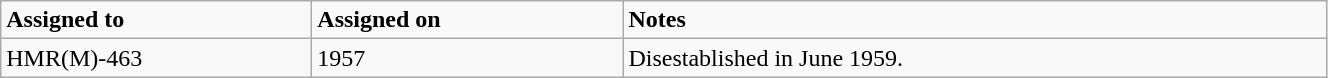<table class="wikitable" style="width: 70%;">
<tr>
<td style="width: 200px;"><strong>Assigned to</strong></td>
<td style="width: 200px;"><strong>Assigned on</strong></td>
<td><strong>Notes</strong></td>
</tr>
<tr>
<td>HMR(M)-463</td>
<td>1957</td>
<td>Disestablished in June 1959.</td>
</tr>
</table>
